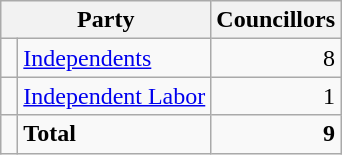<table class="wikitable">
<tr>
<th colspan="2">Party</th>
<th>Councillors</th>
</tr>
<tr>
<td> </td>
<td><a href='#'>Independents</a></td>
<td align=right>8</td>
</tr>
<tr>
<td> </td>
<td><a href='#'>Independent Labor</a></td>
<td align=right>1</td>
</tr>
<tr>
<td></td>
<td><strong>Total</strong></td>
<td align=right><strong>9</strong></td>
</tr>
</table>
